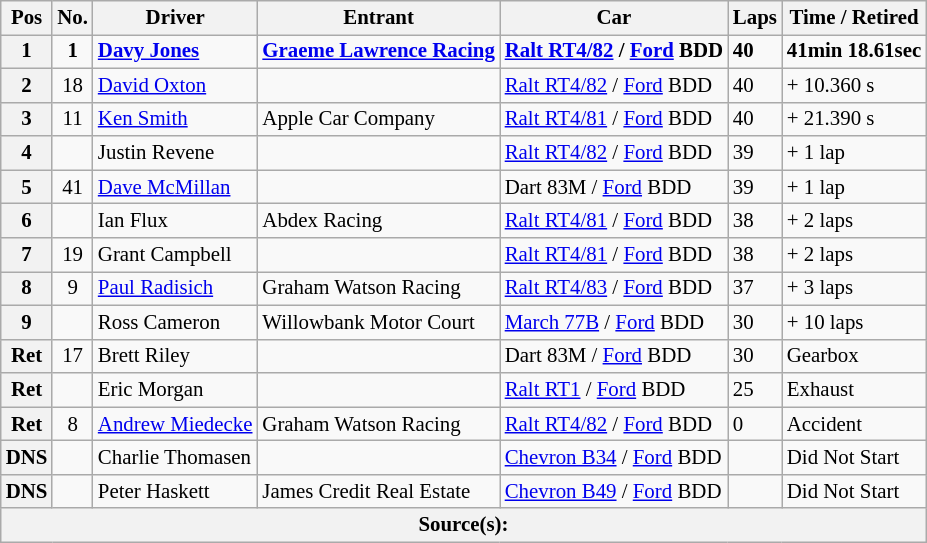<table class="wikitable" style="font-size: 87%;">
<tr>
<th>Pos</th>
<th>No.</th>
<th>Driver</th>
<th>Entrant</th>
<th>Car</th>
<th>Laps</th>
<th>Time / Retired</th>
</tr>
<tr>
<th>1</th>
<td align="center"><strong>1</strong></td>
<td> <strong><a href='#'>Davy Jones</a></strong></td>
<td><strong><a href='#'>Graeme Lawrence Racing</a></strong></td>
<td><strong><a href='#'>Ralt RT4/82</a> / <a href='#'>Ford</a> BDD</strong></td>
<td><strong>40</strong></td>
<td><strong>41min 18.61sec</strong></td>
</tr>
<tr>
<th>2</th>
<td align="center">18</td>
<td> <a href='#'>David Oxton</a></td>
<td></td>
<td><a href='#'>Ralt RT4/82</a> / <a href='#'>Ford</a> BDD</td>
<td>40</td>
<td>+ 10.360 s</td>
</tr>
<tr>
<th>3</th>
<td align="center">11</td>
<td> <a href='#'>Ken Smith</a></td>
<td>Apple Car Company</td>
<td><a href='#'>Ralt RT4/81</a> / <a href='#'>Ford</a> BDD</td>
<td>40</td>
<td>+ 21.390 s</td>
</tr>
<tr>
<th>4</th>
<td align="center"></td>
<td> Justin Revene</td>
<td></td>
<td><a href='#'>Ralt RT4/82</a> / <a href='#'>Ford</a> BDD</td>
<td>39</td>
<td>+ 1 lap</td>
</tr>
<tr>
<th>5</th>
<td align="center">41</td>
<td> <a href='#'>Dave McMillan</a></td>
<td></td>
<td>Dart 83M / <a href='#'>Ford</a> BDD</td>
<td>39</td>
<td>+ 1 lap</td>
</tr>
<tr>
<th>6</th>
<td align="center"></td>
<td> Ian Flux</td>
<td>Abdex Racing</td>
<td><a href='#'>Ralt RT4/81</a> / <a href='#'>Ford</a> BDD</td>
<td>38</td>
<td>+ 2 laps</td>
</tr>
<tr>
<th>7</th>
<td align="center">19</td>
<td> Grant Campbell</td>
<td></td>
<td><a href='#'>Ralt RT4/81</a> / <a href='#'>Ford</a> BDD</td>
<td>38</td>
<td>+ 2 laps</td>
</tr>
<tr>
<th>8</th>
<td align="center">9</td>
<td> <a href='#'>Paul Radisich</a></td>
<td>Graham Watson Racing</td>
<td><a href='#'>Ralt RT4/83</a> / <a href='#'>Ford</a> BDD</td>
<td>37</td>
<td>+ 3 laps</td>
</tr>
<tr>
<th>9</th>
<td align="center"></td>
<td> Ross Cameron</td>
<td>Willowbank Motor Court</td>
<td><a href='#'>March 77B</a> / <a href='#'>Ford</a> BDD</td>
<td>30</td>
<td>+ 10 laps</td>
</tr>
<tr>
<th>Ret</th>
<td align="center">17</td>
<td> Brett Riley</td>
<td></td>
<td>Dart 83M / <a href='#'>Ford</a> BDD</td>
<td>30</td>
<td>Gearbox</td>
</tr>
<tr>
<th>Ret</th>
<td align="center"></td>
<td> Eric Morgan</td>
<td></td>
<td><a href='#'>Ralt RT1</a> / <a href='#'>Ford</a> BDD</td>
<td>25</td>
<td>Exhaust</td>
</tr>
<tr>
<th>Ret</th>
<td align="center">8</td>
<td> <a href='#'>Andrew Miedecke</a></td>
<td>Graham Watson Racing</td>
<td><a href='#'>Ralt RT4/82</a> / <a href='#'>Ford</a> BDD</td>
<td>0</td>
<td>Accident</td>
</tr>
<tr>
<th>DNS</th>
<td align="center"></td>
<td> Charlie Thomasen</td>
<td></td>
<td><a href='#'>Chevron B34</a> / <a href='#'>Ford</a> BDD</td>
<td></td>
<td>Did Not Start</td>
</tr>
<tr>
<th>DNS</th>
<td align="center"></td>
<td> Peter Haskett</td>
<td>James Credit Real Estate</td>
<td><a href='#'>Chevron B49</a> / <a href='#'>Ford</a> BDD</td>
<td></td>
<td>Did Not Start</td>
</tr>
<tr>
<th colspan=8>Source(s): </th>
</tr>
</table>
